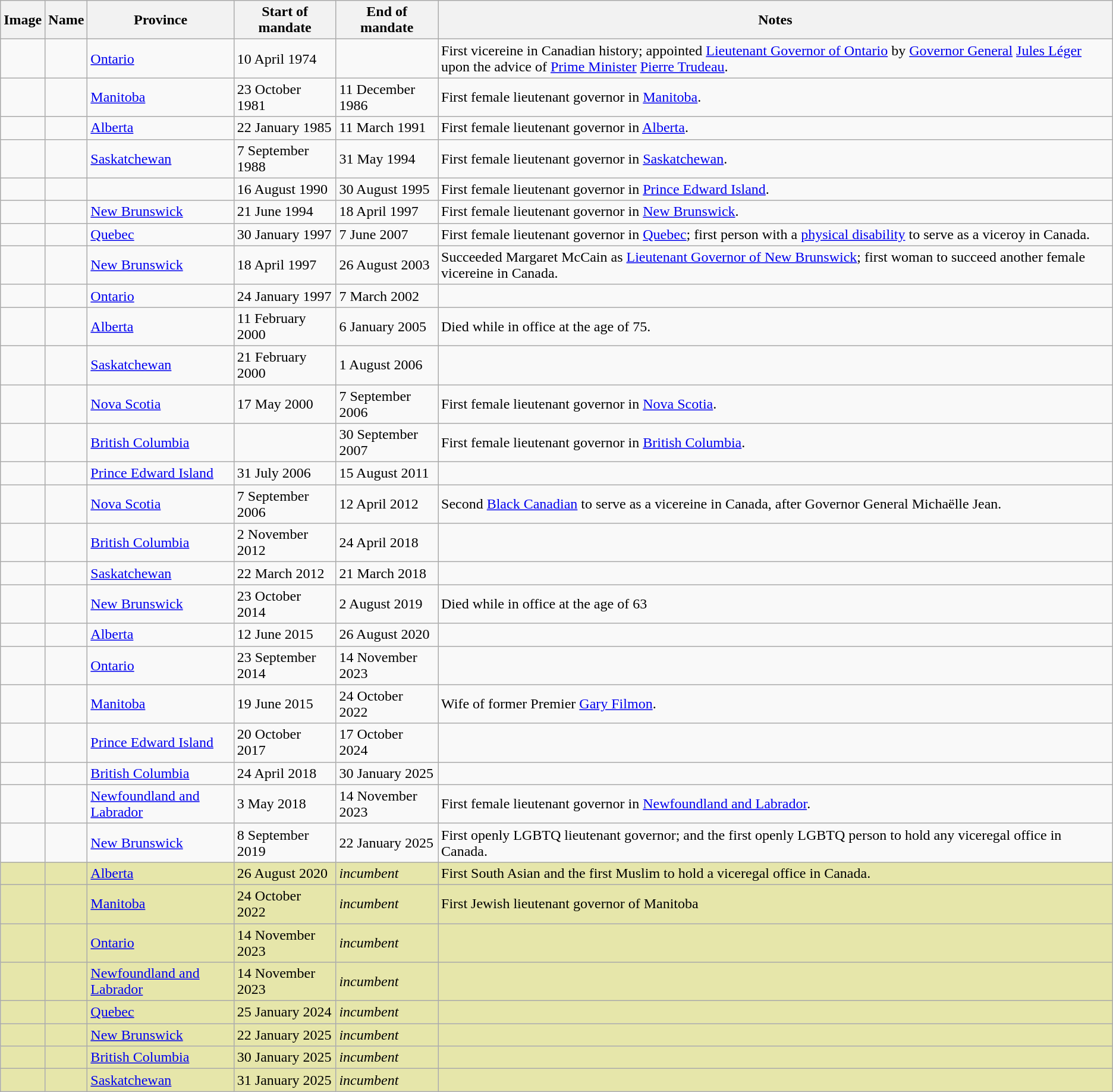<table class="wikitable sortable">
<tr>
<th>Image</th>
<th>Name</th>
<th>Province</th>
<th>Start of mandate</th>
<th>End of mandate</th>
<th>Notes</th>
</tr>
<tr>
<td></td>
<td></td>
<td><a href='#'>Ontario</a></td>
<td>10 April 1974</td>
<td></td>
<td>First vicereine in Canadian history; appointed <a href='#'>Lieutenant Governor of Ontario</a> by <a href='#'>Governor General</a> <a href='#'>Jules Léger</a> upon the advice of <a href='#'>Prime Minister</a> <a href='#'>Pierre Trudeau</a>.</td>
</tr>
<tr>
<td></td>
<td></td>
<td><a href='#'>Manitoba</a></td>
<td>23 October 1981</td>
<td>11 December 1986</td>
<td>First female lieutenant governor in <a href='#'>Manitoba</a>.</td>
</tr>
<tr>
<td></td>
<td></td>
<td><a href='#'>Alberta</a></td>
<td>22 January 1985</td>
<td>11 March 1991</td>
<td>First female lieutenant governor in <a href='#'>Alberta</a>.</td>
</tr>
<tr>
<td></td>
<td></td>
<td><a href='#'>Saskatchewan</a></td>
<td>7 September 1988</td>
<td>31 May 1994</td>
<td>First female lieutenant governor in <a href='#'>Saskatchewan</a>.</td>
</tr>
<tr>
<td></td>
<td></td>
<td></td>
<td>16 August 1990</td>
<td>30 August 1995</td>
<td>First female lieutenant governor in <a href='#'>Prince Edward Island</a>.</td>
</tr>
<tr>
<td></td>
<td></td>
<td><a href='#'>New Brunswick</a></td>
<td>21 June 1994</td>
<td>18 April 1997</td>
<td>First female lieutenant governor in <a href='#'>New Brunswick</a>.</td>
</tr>
<tr>
<td></td>
<td></td>
<td><a href='#'>Quebec</a></td>
<td>30 January 1997</td>
<td>7 June 2007</td>
<td>First female lieutenant governor in <a href='#'>Quebec</a>; first person with a <a href='#'>physical disability</a> to serve as a viceroy in Canada.</td>
</tr>
<tr>
<td></td>
<td></td>
<td><a href='#'>New Brunswick</a></td>
<td>18 April 1997</td>
<td>26 August 2003</td>
<td>Succeeded Margaret McCain as <a href='#'>Lieutenant Governor of New Brunswick</a>; first woman to succeed another female vicereine in Canada.</td>
</tr>
<tr>
<td></td>
<td></td>
<td><a href='#'>Ontario</a></td>
<td>24 January 1997</td>
<td>7 March 2002</td>
<td></td>
</tr>
<tr>
<td></td>
<td></td>
<td><a href='#'>Alberta</a></td>
<td>11 February 2000</td>
<td>6 January 2005</td>
<td>Died while in office at the age of 75.</td>
</tr>
<tr>
<td></td>
<td></td>
<td><a href='#'>Saskatchewan</a></td>
<td>21 February 2000</td>
<td>1 August 2006</td>
<td></td>
</tr>
<tr>
<td></td>
<td></td>
<td><a href='#'>Nova Scotia</a></td>
<td>17 May 2000</td>
<td>7 September 2006</td>
<td>First female lieutenant governor in <a href='#'>Nova Scotia</a>.</td>
</tr>
<tr>
<td></td>
<td></td>
<td><a href='#'>British Columbia</a></td>
<td></td>
<td>30 September 2007</td>
<td>First female lieutenant governor in <a href='#'>British Columbia</a>.</td>
</tr>
<tr>
<td></td>
<td></td>
<td><a href='#'>Prince Edward Island</a></td>
<td>31 July 2006</td>
<td>15 August 2011</td>
<td></td>
</tr>
<tr>
<td></td>
<td></td>
<td><a href='#'>Nova Scotia</a></td>
<td>7 September 2006</td>
<td>12 April 2012</td>
<td>Second <a href='#'>Black Canadian</a> to serve as a vicereine in Canada, after Governor General Michaëlle Jean.</td>
</tr>
<tr>
<td></td>
<td></td>
<td><a href='#'>British Columbia</a></td>
<td>2 November 2012</td>
<td>24 April 2018</td>
<td></td>
</tr>
<tr>
<td></td>
<td></td>
<td><a href='#'>Saskatchewan</a></td>
<td>22 March 2012</td>
<td>21 March 2018</td>
<td></td>
</tr>
<tr>
<td></td>
<td></td>
<td><a href='#'>New Brunswick</a></td>
<td>23 October 2014</td>
<td>2 August 2019</td>
<td>Died while in office at the age of 63</td>
</tr>
<tr>
<td></td>
<td></td>
<td><a href='#'>Alberta</a></td>
<td>12 June 2015</td>
<td>26 August 2020</td>
<td></td>
</tr>
<tr>
<td></td>
<td></td>
<td><a href='#'>Ontario</a></td>
<td>23 September 2014</td>
<td>14 November 2023</td>
<td></td>
</tr>
<tr>
<td></td>
<td></td>
<td><a href='#'>Manitoba</a></td>
<td>19 June 2015</td>
<td>24 October 2022</td>
<td>Wife of former Premier <a href='#'>Gary Filmon</a>.</td>
</tr>
<tr>
<td></td>
<td></td>
<td><a href='#'>Prince Edward Island</a></td>
<td>20 October 2017</td>
<td>17 October 2024</td>
<td></td>
</tr>
<tr>
<td></td>
<td></td>
<td><a href='#'>British Columbia</a></td>
<td>24 April 2018</td>
<td>30 January 2025</td>
<td></td>
</tr>
<tr>
<td></td>
<td></td>
<td><a href='#'>Newfoundland and Labrador</a></td>
<td>3 May 2018</td>
<td>14 November 2023</td>
<td>First female lieutenant governor in <a href='#'>Newfoundland and Labrador</a>.</td>
</tr>
<tr>
<td></td>
<td></td>
<td><a href='#'>New Brunswick</a></td>
<td>8 September 2019</td>
<td>22 January 2025</td>
<td>First openly LGBTQ lieutenant governor; and the first openly LGBTQ person to hold any viceregal office in Canada.</td>
</tr>
<tr bgcolor="#e6e6aa">
<td></td>
<td></td>
<td><a href='#'>Alberta</a></td>
<td>26 August 2020</td>
<td><em>incumbent</em></td>
<td>First South Asian and the first Muslim to hold a viceregal office in Canada.</td>
</tr>
<tr bgcolor="#e6e6aa">
<td></td>
<td></td>
<td><a href='#'>Manitoba</a></td>
<td>24 October 2022</td>
<td><em>incumbent</em></td>
<td>First Jewish lieutenant governor of Manitoba</td>
</tr>
<tr bgcolor="#e6e6aa">
<td></td>
<td></td>
<td><a href='#'>Ontario</a></td>
<td>14 November 2023</td>
<td><em>incumbent</em></td>
<td></td>
</tr>
<tr bgcolor="#e6e6aa">
<td></td>
<td></td>
<td><a href='#'>Newfoundland and Labrador</a></td>
<td>14 November 2023</td>
<td><em>incumbent</em></td>
<td></td>
</tr>
<tr bgcolor="#e6e6aa">
<td></td>
<td></td>
<td><a href='#'>Quebec</a></td>
<td>25 January 2024</td>
<td><em>incumbent</em></td>
<td></td>
</tr>
<tr bgcolor="#e6e6aa">
<td></td>
<td></td>
<td><a href='#'>New Brunswick</a></td>
<td>22 January 2025</td>
<td><em>incumbent</em></td>
<td></td>
</tr>
<tr bgcolor="#e6e6aa">
<td></td>
<td></td>
<td><a href='#'>British Columbia</a></td>
<td>30 January 2025</td>
<td><em>incumbent</em></td>
<td></td>
</tr>
<tr bgcolor="#e6e6aa">
<td></td>
<td></td>
<td><a href='#'>Saskatchewan</a></td>
<td>31 January 2025</td>
<td><em>incumbent</em></td>
<td></td>
</tr>
</table>
